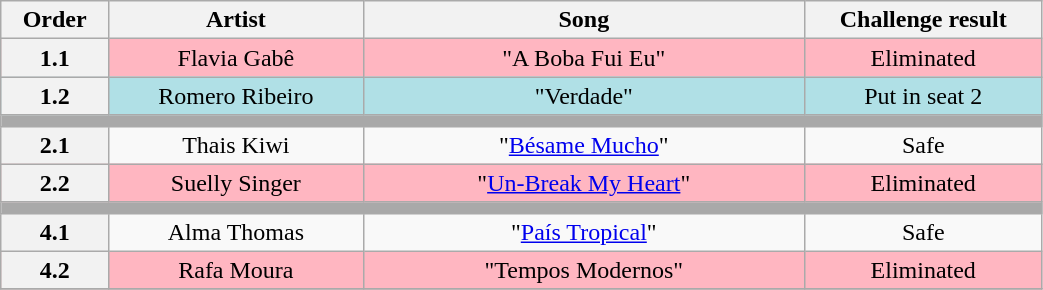<table class="wikitable" style="text-align:center; width:55%;">
<tr>
<th scope="col" width="05%">Order</th>
<th scope="col" width="15%">Artist</th>
<th scope="col" width="26%">Song</th>
<th scope="col" width="14%">Challenge result</th>
</tr>
<tr bgcolor=FFB6C1>
<th>1.1</th>
<td>Flavia Gabê</td>
<td>"A Boba Fui Eu"</td>
<td>Eliminated</td>
</tr>
<tr bgcolor=B0E0E6>
<th>1.2</th>
<td>Romero Ribeiro</td>
<td>"Verdade"</td>
<td>Put in seat 2</td>
</tr>
<tr>
<td bgcolor=A9A9A9 colspan=4></td>
</tr>
<tr>
<th>2.1</th>
<td>Thais Kiwi</td>
<td>"<a href='#'>Bésame Mucho</a>"</td>
<td>Safe</td>
</tr>
<tr bgcolor=FFB6C1>
<th>2.2</th>
<td>Suelly Singer</td>
<td>"<a href='#'>Un-Break My Heart</a>"</td>
<td>Eliminated</td>
</tr>
<tr>
<td bgcolor=A9A9A9 colspan=4></td>
</tr>
<tr>
<th>4.1</th>
<td>Alma Thomas</td>
<td>"<a href='#'>País Tropical</a>"</td>
<td>Safe</td>
</tr>
<tr bgcolor=FFB6C1>
<th>4.2</th>
<td>Rafa Moura</td>
<td>"Tempos Modernos"</td>
<td>Eliminated</td>
</tr>
<tr>
</tr>
</table>
